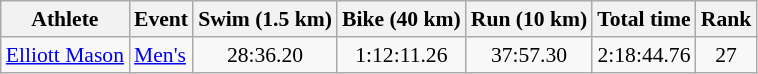<table class="wikitable" style="font-size:90%;">
<tr>
<th>Athlete</th>
<th>Event</th>
<th>Swim (1.5 km)</th>
<th>Bike (40 km)</th>
<th>Run (10 km)</th>
<th>Total time</th>
<th>Rank</th>
</tr>
<tr>
<td><a href='#'>Elliott Mason</a></td>
<td rowspan="3"><a href='#'>Men's</a></td>
<td style="text-align:center;">28:36.20</td>
<td style="text-align:center;">1:12:11.26</td>
<td style="text-align:center;">37:57.30</td>
<td style="text-align:center;">2:18:44.76</td>
<td style="text-align:center;">27</td>
</tr>
</table>
